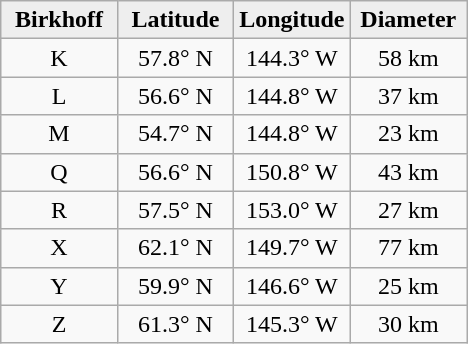<table class="wikitable">
<tr>
<th width="25%" style="background:#eeeeee;">Birkhoff</th>
<th width="25%" style="background:#eeeeee;">Latitude</th>
<th width="25%" style="background:#eeeeee;">Longitude</th>
<th width="25%" style="background:#eeeeee;">Diameter</th>
</tr>
<tr>
<td align="center">K</td>
<td align="center">57.8° N</td>
<td align="center">144.3° W</td>
<td align="center">58 km</td>
</tr>
<tr>
<td align="center">L</td>
<td align="center">56.6° N</td>
<td align="center">144.8° W</td>
<td align="center">37 km</td>
</tr>
<tr>
<td align="center">M</td>
<td align="center">54.7° N</td>
<td align="center">144.8° W</td>
<td align="center">23 km</td>
</tr>
<tr>
<td align="center">Q</td>
<td align="center">56.6° N</td>
<td align="center">150.8° W</td>
<td align="center">43 km</td>
</tr>
<tr>
<td align="center">R</td>
<td align="center">57.5° N</td>
<td align="center">153.0° W</td>
<td align="center">27 km</td>
</tr>
<tr>
<td align="center">X</td>
<td align="center">62.1° N</td>
<td align="center">149.7° W</td>
<td align="center">77 km</td>
</tr>
<tr>
<td align="center">Y</td>
<td align="center">59.9° N</td>
<td align="center">146.6° W</td>
<td align="center">25 km</td>
</tr>
<tr>
<td align="center">Z</td>
<td align="center">61.3° N</td>
<td align="center">145.3° W</td>
<td align="center">30 km</td>
</tr>
</table>
